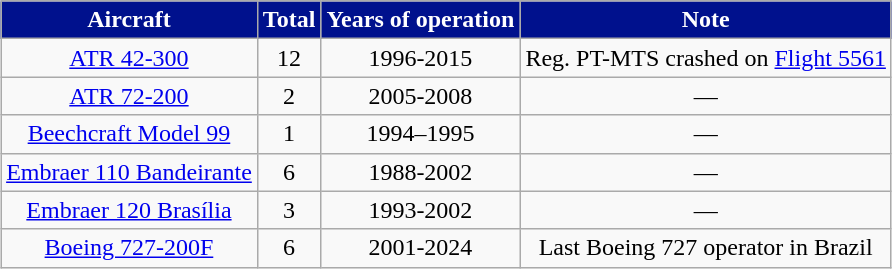<table class="wikitable" style="border-collapse:collapse;text-align:center;margin: 1em auto;">
<tr>
<th style="background:#00118d; color:white;">Aircraft</th>
<th style="background:#00118d; color:white;">Total</th>
<th style="background:#00118d; color:white;">Years of operation</th>
<th style="background:#00118d; color:white;">Note</th>
</tr>
<tr>
<td><a href='#'> ATR 42-300</a></td>
<td>12</td>
<td>1996-2015</td>
<td>Reg. PT-MTS crashed on <a href='#'>Flight 5561</a></td>
</tr>
<tr>
<td><a href='#'> ATR 72-200</a></td>
<td>2</td>
<td>2005-2008</td>
<td>—</td>
</tr>
<tr>
<td><a href='#'>Beechcraft Model 99</a></td>
<td>1</td>
<td>1994–1995</td>
<td>—</td>
</tr>
<tr>
<td><a href='#'>Embraer 110 Bandeirante</a></td>
<td>6</td>
<td>1988-2002</td>
<td>—</td>
</tr>
<tr>
<td><a href='#'>Embraer 120 Brasília</a></td>
<td>3</td>
<td>1993-2002</td>
<td>—</td>
</tr>
<tr>
<td><a href='#'>Boeing 727-200F</a></td>
<td>6</td>
<td>2001-2024</td>
<td>Last Boeing 727 operator in Brazil</td>
</tr>
</table>
